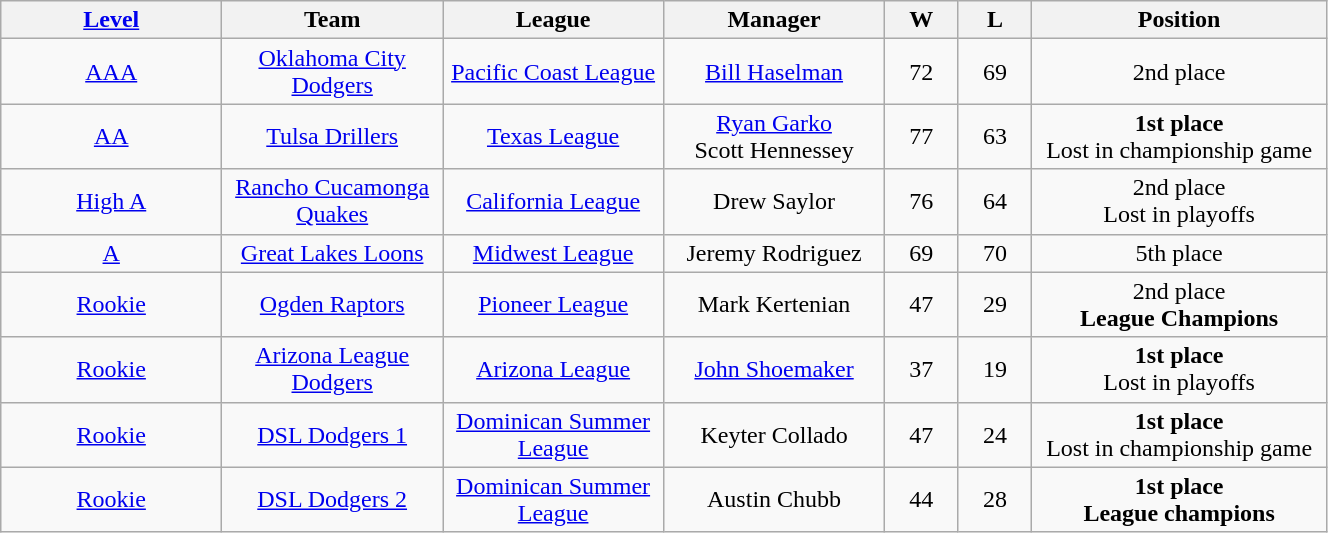<table class="wikitable" style="width:70%; text-align:center;">
<tr>
<th style="width:15%;"><a href='#'>Level</a></th>
<th style="width:15%;">Team</th>
<th style="width:15%;">League</th>
<th style="width:15%;">Manager</th>
<th style="width:5%;">W</th>
<th style="width:5%;">L</th>
<th style="width:20%;">Position</th>
</tr>
<tr>
<td><a href='#'>AAA</a></td>
<td><a href='#'>Oklahoma City Dodgers</a></td>
<td><a href='#'>Pacific Coast League</a></td>
<td><a href='#'>Bill Haselman</a></td>
<td>72</td>
<td>69</td>
<td>2nd place</td>
</tr>
<tr>
<td><a href='#'>AA</a></td>
<td><a href='#'>Tulsa Drillers</a></td>
<td><a href='#'>Texas League</a></td>
<td><a href='#'>Ryan Garko</a> <br>Scott Hennessey</td>
<td>77</td>
<td>63</td>
<td><strong>1st place</strong>   <br>  Lost in championship game</td>
</tr>
<tr>
<td><a href='#'>High A</a></td>
<td><a href='#'>Rancho Cucamonga Quakes</a></td>
<td><a href='#'>California League</a></td>
<td>Drew Saylor</td>
<td>76</td>
<td>64</td>
<td>2nd place<br>Lost in playoffs</td>
</tr>
<tr>
<td><a href='#'>A</a></td>
<td><a href='#'>Great Lakes Loons</a></td>
<td><a href='#'>Midwest League</a></td>
<td>Jeremy Rodriguez</td>
<td>69</td>
<td>70</td>
<td>5th place</td>
</tr>
<tr>
<td><a href='#'>Rookie</a></td>
<td><a href='#'>Ogden Raptors</a></td>
<td><a href='#'>Pioneer League</a></td>
<td>Mark Kertenian</td>
<td>47</td>
<td>29</td>
<td>2nd place<br>  <strong>League Champions</strong></td>
</tr>
<tr>
<td><a href='#'>Rookie</a></td>
<td><a href='#'>Arizona League Dodgers</a></td>
<td><a href='#'>Arizona League</a></td>
<td><a href='#'>John Shoemaker</a></td>
<td>37</td>
<td>19</td>
<td><strong>1st place</strong><br>   Lost in playoffs</td>
</tr>
<tr>
<td><a href='#'>Rookie</a></td>
<td><a href='#'>DSL Dodgers 1</a></td>
<td><a href='#'>Dominican Summer League</a></td>
<td>Keyter Collado</td>
<td>47</td>
<td>24</td>
<td><strong>1st place</strong> <br>Lost in championship game</td>
</tr>
<tr>
<td><a href='#'>Rookie</a></td>
<td><a href='#'>DSL Dodgers 2</a></td>
<td><a href='#'>Dominican Summer League</a></td>
<td>Austin Chubb</td>
<td>44</td>
<td>28</td>
<td><strong>1st place</strong> <br> <strong>League champions</strong></td>
</tr>
</table>
